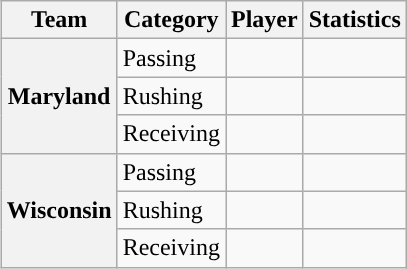<table class="wikitable" style="float:right">
<tr>
<th>Team</th>
<th>Category</th>
<th>Player</th>
<th>Statistics</th>
</tr>
<tr>
<th rowspan=3>Maryland</th>
<td>Passing</td>
<td></td>
<td></td>
</tr>
<tr>
<td>Rushing</td>
<td></td>
<td></td>
</tr>
<tr>
<td>Receiving</td>
<td></td>
<td></td>
</tr>
<tr>
<th rowspan=3>Wisconsin</th>
<td>Passing</td>
<td></td>
<td></td>
</tr>
<tr>
<td>Rushing</td>
<td></td>
<td></td>
</tr>
<tr>
<td>Receiving</td>
<td></td>
<td></td>
</tr>
</table>
